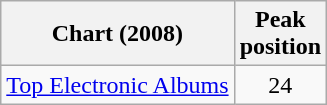<table class="wikitable">
<tr>
<th align="left">Chart (2008)</th>
<th align="center">Peak<br>position</th>
</tr>
<tr>
<td align="left"><a href='#'>Top Electronic Albums</a></td>
<td align="center">24</td>
</tr>
</table>
